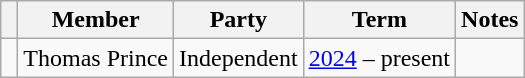<table class="wikitable" style="text-align:center">
<tr>
<th></th>
<th>Member</th>
<th>Party</th>
<th>Term</th>
<th>Notes</th>
</tr>
<tr>
<td> </td>
<td>Thomas Prince</td>
<td>Independent</td>
<td><a href='#'>2024</a>  – present</td>
<td></td>
</tr>
</table>
